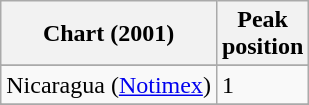<table class="wikitable sortable" border="1">
<tr>
<th>Chart (2001)</th>
<th>Peak<br>position</th>
</tr>
<tr>
</tr>
<tr>
</tr>
<tr>
<td>Nicaragua (<a href='#'>Notimex</a>)</td>
<td>1</td>
</tr>
<tr>
</tr>
<tr>
</tr>
<tr>
</tr>
<tr>
</tr>
</table>
